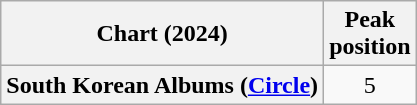<table class="wikitable plainrowheaders" style="text-align:center">
<tr>
<th scope="col">Chart (2024)</th>
<th scope="col">Peak<br>position</th>
</tr>
<tr>
<th scope="row">South Korean Albums (<a href='#'>Circle</a>)</th>
<td>5</td>
</tr>
</table>
